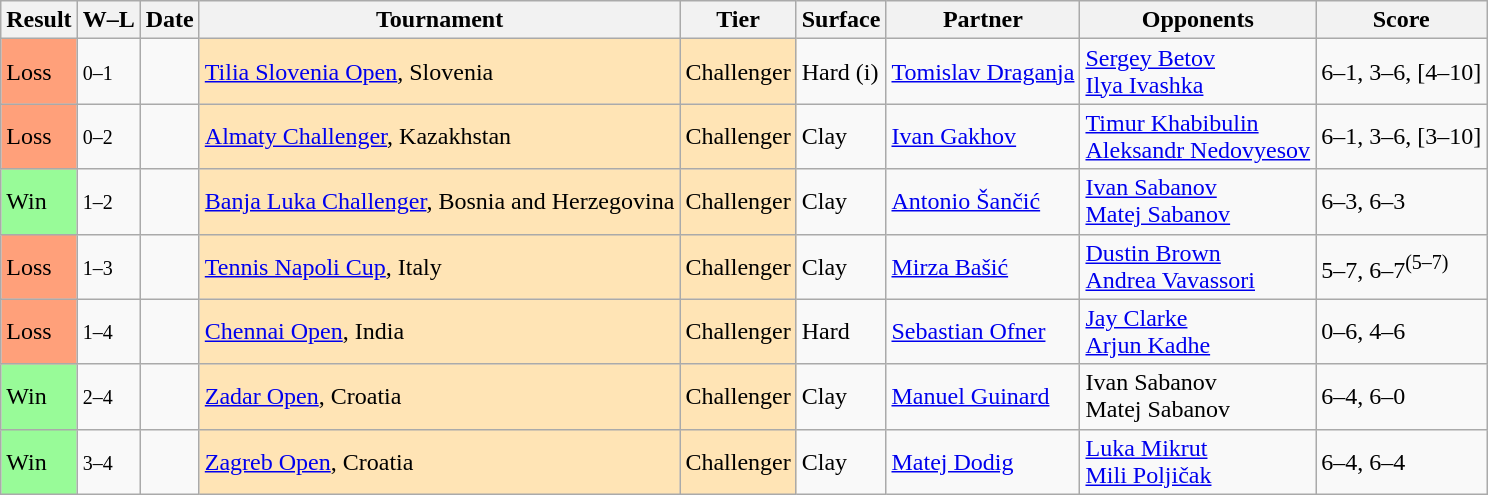<table class="sortable wikitable">
<tr>
<th>Result</th>
<th class="unsortable">W–L</th>
<th>Date</th>
<th>Tournament</th>
<th>Tier</th>
<th>Surface</th>
<th>Partner</th>
<th>Opponents</th>
<th class="unsortable">Score</th>
</tr>
<tr>
<td bgcolor=ffa07a>Loss</td>
<td><small>0–1</small></td>
<td><a href='#'></a></td>
<td style="background:moccasin;"><a href='#'>Tilia Slovenia Open</a>, Slovenia</td>
<td style="background:moccasin;">Challenger</td>
<td>Hard (i)</td>
<td> <a href='#'>Tomislav Draganja</a></td>
<td> <a href='#'>Sergey Betov</a><br> <a href='#'>Ilya Ivashka</a></td>
<td>6–1, 3–6, [4–10]</td>
</tr>
<tr>
<td bgcolor=ffa07a>Loss</td>
<td><small>0–2</small></td>
<td><a href='#'></a></td>
<td style="background:moccasin;"><a href='#'>Almaty Challenger</a>, Kazakhstan</td>
<td style="background:moccasin;">Challenger</td>
<td>Clay</td>
<td> <a href='#'>Ivan Gakhov</a></td>
<td> <a href='#'>Timur Khabibulin</a><br> <a href='#'>Aleksandr Nedovyesov</a></td>
<td>6–1, 3–6, [3–10]</td>
</tr>
<tr>
<td bgcolor=98fb98>Win</td>
<td><small>1–2</small></td>
<td><a href='#'></a></td>
<td style="background:moccasin;"><a href='#'>Banja Luka Challenger</a>, Bosnia and Herzegovina</td>
<td style="background:moccasin;">Challenger</td>
<td>Clay</td>
<td> <a href='#'>Antonio Šančić</a></td>
<td> <a href='#'>Ivan Sabanov</a><br> <a href='#'>Matej Sabanov</a></td>
<td>6–3, 6–3</td>
</tr>
<tr>
<td bgcolor=ffa07a>Loss</td>
<td><small>1–3</small></td>
<td><a href='#'></a></td>
<td style="background:moccasin;"><a href='#'>Tennis Napoli Cup</a>, Italy</td>
<td style="background:moccasin;">Challenger</td>
<td>Clay</td>
<td> <a href='#'>Mirza Bašić</a></td>
<td> <a href='#'>Dustin Brown</a><br> <a href='#'>Andrea Vavassori</a></td>
<td>5–7, 6–7<sup>(5–7)</sup></td>
</tr>
<tr>
<td bgcolor=ffa07a>Loss</td>
<td><small>1–4</small></td>
<td><a href='#'></a></td>
<td style="background:moccasin;"><a href='#'>Chennai Open</a>, India</td>
<td style="background:moccasin;">Challenger</td>
<td>Hard</td>
<td> <a href='#'>Sebastian Ofner</a></td>
<td> <a href='#'>Jay Clarke</a><br> <a href='#'>Arjun Kadhe</a></td>
<td>0–6, 4–6</td>
</tr>
<tr>
<td bgcolor=98fb98>Win</td>
<td><small>2–4</small></td>
<td><a href='#'></a></td>
<td style="background:moccasin;"><a href='#'>Zadar Open</a>, Croatia</td>
<td style="background:moccasin;">Challenger</td>
<td>Clay</td>
<td> <a href='#'>Manuel Guinard</a></td>
<td> Ivan Sabanov<br> Matej Sabanov</td>
<td>6–4, 6–0</td>
</tr>
<tr>
<td bgcolor=98fb98>Win</td>
<td><small>3–4</small></td>
<td><a href='#'></a></td>
<td style="background:moccasin;"><a href='#'>Zagreb Open</a>, Croatia</td>
<td style="background:moccasin;">Challenger</td>
<td>Clay</td>
<td> <a href='#'>Matej Dodig</a></td>
<td> <a href='#'>Luka Mikrut</a><br> <a href='#'>Mili Poljičak</a></td>
<td>6–4, 6–4</td>
</tr>
</table>
